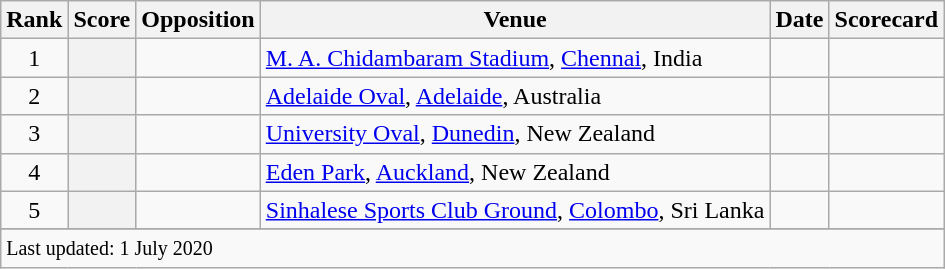<table class="wikitable plainrowheaders sortable">
<tr>
<th scope=col>Rank</th>
<th scope=col>Score</th>
<th scope=col>Opposition</th>
<th scope=col>Venue</th>
<th scope=col>Date</th>
<th scope=col>Scorecard</th>
</tr>
<tr>
<td align=center>1</td>
<th scope=row style=text-align:center;></th>
<td></td>
<td><a href='#'>M. A. Chidambaram Stadium</a>, <a href='#'>Chennai</a>, India</td>
<td> </td>
<td></td>
</tr>
<tr>
<td align=center>2</td>
<th scope=row style=text-align:center;></th>
<td></td>
<td><a href='#'>Adelaide Oval</a>, <a href='#'>Adelaide</a>, Australia</td>
<td></td>
<td></td>
</tr>
<tr>
<td align=center>3</td>
<th scope=row style=text-align:center;></th>
<td></td>
<td><a href='#'>University Oval</a>, <a href='#'>Dunedin</a>, New Zealand</td>
<td></td>
<td></td>
</tr>
<tr>
<td align=center>4</td>
<th scope=row style=text-align:center;></th>
<td></td>
<td><a href='#'>Eden Park</a>, <a href='#'>Auckland</a>, New Zealand</td>
<td></td>
<td></td>
</tr>
<tr>
<td align=center>5</td>
<th scope=row style=text-align:center;></th>
<td></td>
<td><a href='#'>Sinhalese Sports Club Ground</a>, <a href='#'>Colombo</a>, Sri Lanka</td>
<td></td>
<td></td>
</tr>
<tr>
</tr>
<tr class=sortbottom>
<td colspan=6><small>Last updated: 1 July 2020</small></td>
</tr>
</table>
